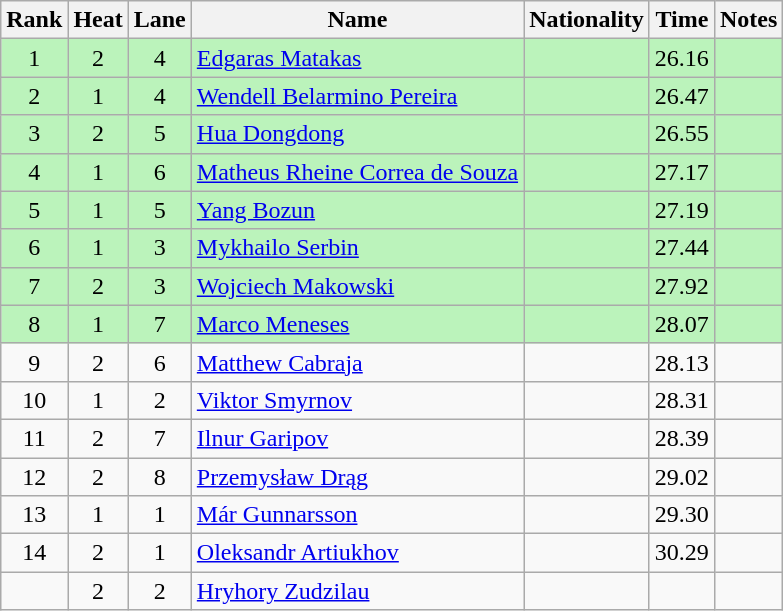<table class="wikitable sortable" style="text-align:center">
<tr>
<th>Rank</th>
<th>Heat</th>
<th>Lane</th>
<th>Name</th>
<th>Nationality</th>
<th>Time</th>
<th>Notes</th>
</tr>
<tr bgcolor=bbf3bb>
<td>1</td>
<td>2</td>
<td>4</td>
<td align=left><a href='#'>Edgaras Matakas</a></td>
<td align=left></td>
<td>26.16</td>
<td></td>
</tr>
<tr bgcolor=bbf3bb>
<td>2</td>
<td>1</td>
<td>4</td>
<td align=left><a href='#'>Wendell Belarmino Pereira</a></td>
<td align=left></td>
<td>26.47</td>
<td></td>
</tr>
<tr bgcolor=bbf3bb>
<td>3</td>
<td>2</td>
<td>5</td>
<td align=left><a href='#'>Hua Dongdong</a></td>
<td align=left></td>
<td>26.55</td>
<td></td>
</tr>
<tr bgcolor=bbf3bb>
<td>4</td>
<td>1</td>
<td>6</td>
<td align=left><a href='#'>Matheus Rheine Correa de Souza</a></td>
<td align=left></td>
<td>27.17</td>
<td></td>
</tr>
<tr bgcolor=bbf3bb>
<td>5</td>
<td>1</td>
<td>5</td>
<td align=left><a href='#'>Yang Bozun</a></td>
<td align=left></td>
<td>27.19</td>
<td></td>
</tr>
<tr bgcolor=bbf3bb>
<td>6</td>
<td>1</td>
<td>3</td>
<td align=left><a href='#'>Mykhailo Serbin</a></td>
<td align=left></td>
<td>27.44</td>
<td></td>
</tr>
<tr bgcolor=bbf3bb>
<td>7</td>
<td>2</td>
<td>3</td>
<td align=left><a href='#'>Wojciech Makowski</a></td>
<td align=left></td>
<td>27.92</td>
<td></td>
</tr>
<tr bgcolor=bbf3bb>
<td>8</td>
<td>1</td>
<td>7</td>
<td align=left><a href='#'>Marco Meneses</a></td>
<td align=left></td>
<td>28.07</td>
<td></td>
</tr>
<tr>
<td>9</td>
<td>2</td>
<td>6</td>
<td align=left><a href='#'>Matthew Cabraja</a></td>
<td align=left></td>
<td>28.13</td>
<td></td>
</tr>
<tr>
<td>10</td>
<td>1</td>
<td>2</td>
<td align=left><a href='#'>Viktor Smyrnov</a></td>
<td align=left></td>
<td>28.31</td>
<td></td>
</tr>
<tr>
<td>11</td>
<td>2</td>
<td>7</td>
<td align=left><a href='#'>Ilnur Garipov</a></td>
<td align=left></td>
<td>28.39</td>
<td></td>
</tr>
<tr>
<td>12</td>
<td>2</td>
<td>8</td>
<td align=left><a href='#'>Przemysław Drąg</a></td>
<td align=left></td>
<td>29.02</td>
<td></td>
</tr>
<tr>
<td>13</td>
<td>1</td>
<td>1</td>
<td align=left><a href='#'>Már Gunnarsson</a></td>
<td align=left></td>
<td>29.30</td>
<td></td>
</tr>
<tr>
<td>14</td>
<td>2</td>
<td>1</td>
<td align=left><a href='#'>Oleksandr Artiukhov</a></td>
<td align=left></td>
<td>30.29</td>
<td></td>
</tr>
<tr>
<td></td>
<td>2</td>
<td>2</td>
<td align=left><a href='#'>Hryhory Zudzilau</a></td>
<td align=left></td>
<td data-sort-value=9:99.99></td>
<td></td>
</tr>
</table>
